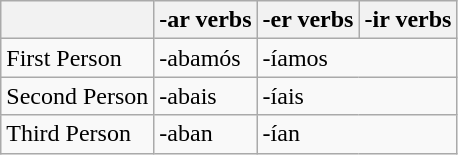<table class="wikitable">
<tr>
<th></th>
<th>-ar verbs</th>
<th>-er verbs</th>
<th>-ir verbs</th>
</tr>
<tr>
<td>First Person</td>
<td>-abamós</td>
<td colspan="2">-íamos</td>
</tr>
<tr>
<td>Second Person</td>
<td>-abais</td>
<td colspan="2">-íais</td>
</tr>
<tr>
<td>Third Person</td>
<td>-aban</td>
<td colspan="2">-ían</td>
</tr>
</table>
